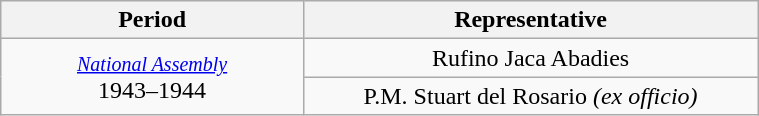<table class="wikitable" style="text-align:center; width:40%;">
<tr>
<th width="40%">Period</th>
<th>Representative</th>
</tr>
<tr>
<td rowspan="2"><small><a href='#'><em>National Assembly</em></a></small><br>1943–1944</td>
<td>Rufino Jaca Abadies</td>
</tr>
<tr>
<td>P.M. Stuart del Rosario <em>(ex officio)</em></td>
</tr>
</table>
